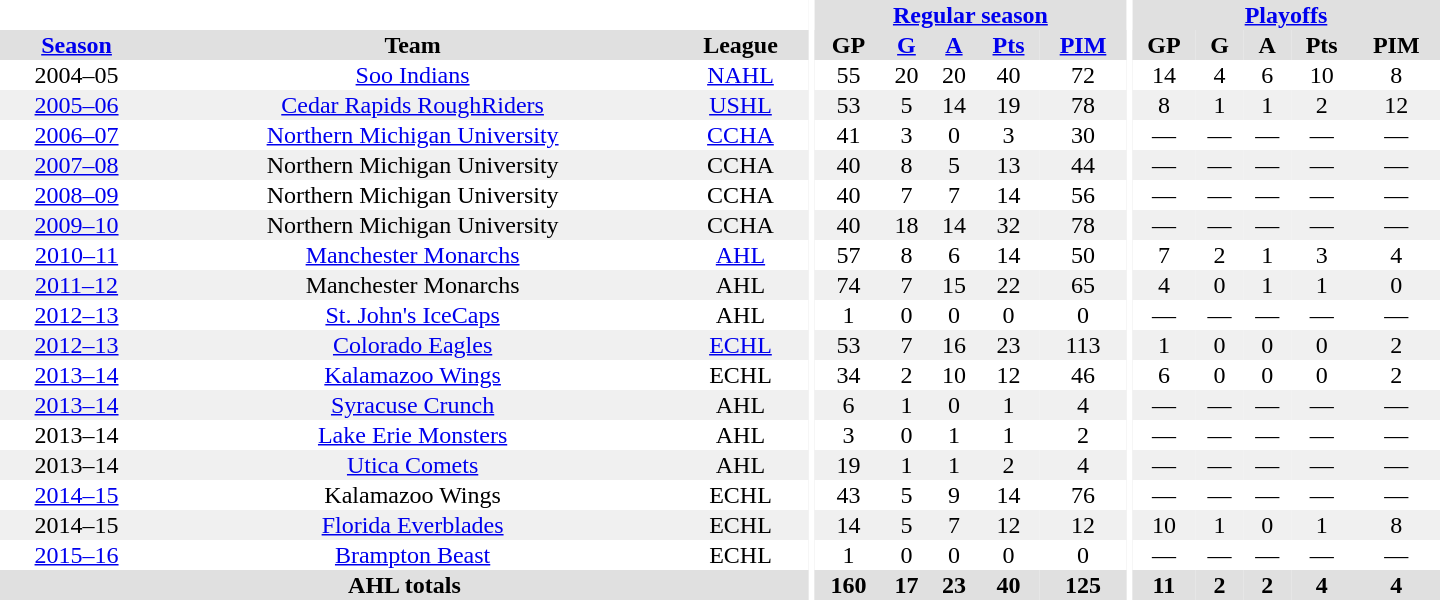<table border="0" cellpadding="1" cellspacing="0" style="text-align:center; width:60em">
<tr bgcolor="#e0e0e0">
<th colspan="3" bgcolor="#ffffff"></th>
<th rowspan="99" bgcolor="#ffffff"></th>
<th colspan="5"><a href='#'>Regular season</a></th>
<th rowspan="99" bgcolor="#ffffff"></th>
<th colspan="5"><a href='#'>Playoffs</a></th>
</tr>
<tr bgcolor="#e0e0e0">
<th><a href='#'>Season</a></th>
<th>Team</th>
<th>League</th>
<th>GP</th>
<th><a href='#'>G</a></th>
<th><a href='#'>A</a></th>
<th><a href='#'>Pts</a></th>
<th><a href='#'>PIM</a></th>
<th>GP</th>
<th>G</th>
<th>A</th>
<th>Pts</th>
<th>PIM</th>
</tr>
<tr>
<td>2004–05</td>
<td><a href='#'>Soo Indians</a></td>
<td><a href='#'>NAHL</a></td>
<td>55</td>
<td>20</td>
<td>20</td>
<td>40</td>
<td>72</td>
<td>14</td>
<td>4</td>
<td>6</td>
<td>10</td>
<td>8</td>
</tr>
<tr bgcolor="#f0f0f0">
<td><a href='#'>2005–06</a></td>
<td><a href='#'>Cedar Rapids RoughRiders</a></td>
<td><a href='#'>USHL</a></td>
<td>53</td>
<td>5</td>
<td>14</td>
<td>19</td>
<td>78</td>
<td>8</td>
<td>1</td>
<td>1</td>
<td>2</td>
<td>12</td>
</tr>
<tr>
<td><a href='#'>2006–07</a></td>
<td><a href='#'>Northern Michigan University</a></td>
<td><a href='#'>CCHA</a></td>
<td>41</td>
<td>3</td>
<td>0</td>
<td>3</td>
<td>30</td>
<td>—</td>
<td>—</td>
<td>—</td>
<td>—</td>
<td>—</td>
</tr>
<tr bgcolor="#f0f0f0">
<td><a href='#'>2007–08</a></td>
<td>Northern Michigan University</td>
<td>CCHA</td>
<td>40</td>
<td>8</td>
<td>5</td>
<td>13</td>
<td>44</td>
<td>—</td>
<td>—</td>
<td>—</td>
<td>—</td>
<td>—</td>
</tr>
<tr>
<td><a href='#'>2008–09</a></td>
<td>Northern Michigan University</td>
<td>CCHA</td>
<td>40</td>
<td>7</td>
<td>7</td>
<td>14</td>
<td>56</td>
<td>—</td>
<td>—</td>
<td>—</td>
<td>—</td>
<td>—</td>
</tr>
<tr bgcolor="#f0f0f0">
<td><a href='#'>2009–10</a></td>
<td>Northern Michigan University</td>
<td>CCHA</td>
<td>40</td>
<td>18</td>
<td>14</td>
<td>32</td>
<td>78</td>
<td>—</td>
<td>—</td>
<td>—</td>
<td>—</td>
<td>—</td>
</tr>
<tr>
<td><a href='#'>2010–11</a></td>
<td><a href='#'>Manchester Monarchs</a></td>
<td><a href='#'>AHL</a></td>
<td>57</td>
<td>8</td>
<td>6</td>
<td>14</td>
<td>50</td>
<td>7</td>
<td>2</td>
<td>1</td>
<td>3</td>
<td>4</td>
</tr>
<tr bgcolor="#f0f0f0">
<td><a href='#'>2011–12</a></td>
<td>Manchester Monarchs</td>
<td>AHL</td>
<td>74</td>
<td>7</td>
<td>15</td>
<td>22</td>
<td>65</td>
<td>4</td>
<td>0</td>
<td>1</td>
<td>1</td>
<td>0</td>
</tr>
<tr>
<td><a href='#'>2012–13</a></td>
<td><a href='#'>St. John's IceCaps</a></td>
<td>AHL</td>
<td>1</td>
<td>0</td>
<td>0</td>
<td>0</td>
<td>0</td>
<td>—</td>
<td>—</td>
<td>—</td>
<td>—</td>
<td>—</td>
</tr>
<tr bgcolor="#f0f0f0">
<td><a href='#'>2012–13</a></td>
<td><a href='#'>Colorado Eagles</a></td>
<td><a href='#'>ECHL</a></td>
<td>53</td>
<td>7</td>
<td>16</td>
<td>23</td>
<td>113</td>
<td>1</td>
<td>0</td>
<td>0</td>
<td>0</td>
<td>2</td>
</tr>
<tr>
<td><a href='#'>2013–14</a></td>
<td><a href='#'>Kalamazoo Wings</a></td>
<td>ECHL</td>
<td>34</td>
<td>2</td>
<td>10</td>
<td>12</td>
<td>46</td>
<td>6</td>
<td>0</td>
<td>0</td>
<td>0</td>
<td>2</td>
</tr>
<tr bgcolor="#f0f0f0">
<td><a href='#'>2013–14</a></td>
<td><a href='#'>Syracuse Crunch</a></td>
<td>AHL</td>
<td>6</td>
<td>1</td>
<td>0</td>
<td>1</td>
<td>4</td>
<td>—</td>
<td>—</td>
<td>—</td>
<td>—</td>
<td>—</td>
</tr>
<tr>
<td>2013–14</td>
<td><a href='#'>Lake Erie Monsters</a></td>
<td>AHL</td>
<td>3</td>
<td>0</td>
<td>1</td>
<td>1</td>
<td>2</td>
<td>—</td>
<td>—</td>
<td>—</td>
<td>—</td>
<td>—</td>
</tr>
<tr bgcolor="#f0f0f0">
<td>2013–14</td>
<td><a href='#'>Utica Comets</a></td>
<td>AHL</td>
<td>19</td>
<td>1</td>
<td>1</td>
<td>2</td>
<td>4</td>
<td>—</td>
<td>—</td>
<td>—</td>
<td>—</td>
<td>—</td>
</tr>
<tr>
<td><a href='#'>2014–15</a></td>
<td>Kalamazoo Wings</td>
<td>ECHL</td>
<td>43</td>
<td>5</td>
<td>9</td>
<td>14</td>
<td>76</td>
<td>—</td>
<td>—</td>
<td>—</td>
<td>—</td>
<td>—</td>
</tr>
<tr bgcolor="#f0f0f0">
<td>2014–15</td>
<td><a href='#'>Florida Everblades</a></td>
<td>ECHL</td>
<td>14</td>
<td>5</td>
<td>7</td>
<td>12</td>
<td>12</td>
<td>10</td>
<td>1</td>
<td>0</td>
<td>1</td>
<td>8</td>
</tr>
<tr>
<td><a href='#'>2015–16</a></td>
<td><a href='#'>Brampton Beast</a></td>
<td>ECHL</td>
<td>1</td>
<td>0</td>
<td>0</td>
<td>0</td>
<td>0</td>
<td>—</td>
<td>—</td>
<td>—</td>
<td>—</td>
<td>—</td>
</tr>
<tr bgcolor="#e0e0e0">
<th colspan="3">AHL totals</th>
<th>160</th>
<th>17</th>
<th>23</th>
<th>40</th>
<th>125</th>
<th>11</th>
<th>2</th>
<th>2</th>
<th>4</th>
<th>4</th>
</tr>
</table>
